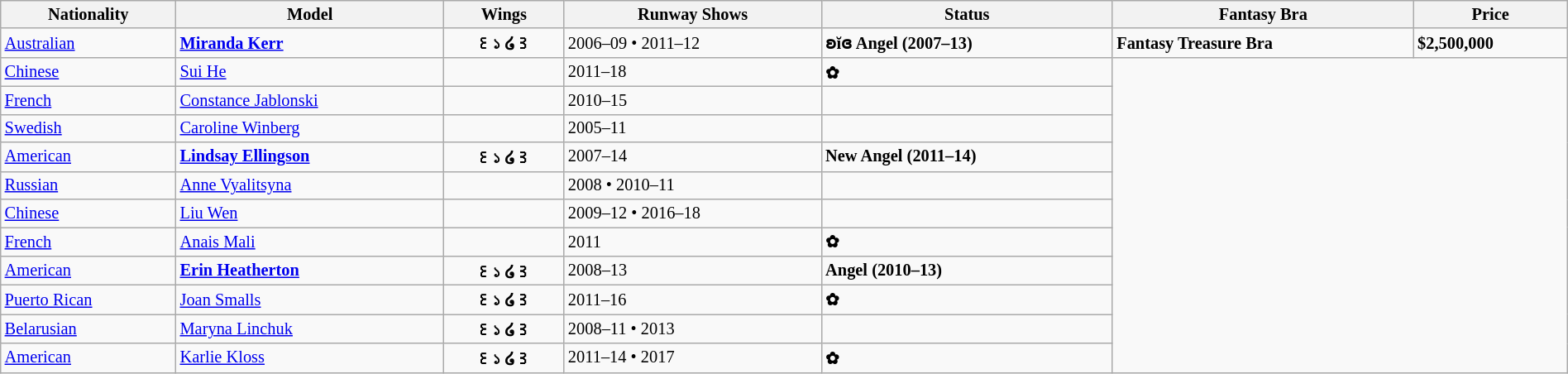<table class="sortable wikitable"  style="font-size:85%; width:100%;">
<tr>
<th style="text-align:center;">Nationality</th>
<th style="text-align:center;">Model</th>
<th style="text-align:center;">Wings</th>
<th style="text-align:center;">Runway Shows</th>
<th style="text-align:center;">Status</th>
<th>Fantasy Bra</th>
<th>Price</th>
</tr>
<tr>
<td> <a href='#'>Australian</a></td>
<td><strong><a href='#'>Miranda Kerr</a></strong></td>
<td align="center"><strong>꒰১ ໒꒱</strong></td>
<td>2006–09 • 2011–12</td>
<td><strong>ʚĭɞ  Angel (2007–13)</strong></td>
<td><strong>Fantasy Treasure Bra</strong></td>
<td><strong>$2,500,000</strong></td>
</tr>
<tr>
<td> <a href='#'>Chinese</a></td>
<td><a href='#'>Sui He</a></td>
<td></td>
<td>2011–18</td>
<td><strong>✿</strong></td>
<td colspan="2" rowspan="11"></td>
</tr>
<tr>
<td> <a href='#'>French</a></td>
<td><a href='#'>Constance Jablonski</a></td>
<td></td>
<td>2010–15</td>
<td></td>
</tr>
<tr>
<td> <a href='#'>Swedish</a></td>
<td><a href='#'>Caroline Winberg</a></td>
<td></td>
<td>2005–11</td>
<td></td>
</tr>
<tr>
<td> <a href='#'>American</a></td>
<td><strong><a href='#'>Lindsay Ellingson</a></strong></td>
<td align="center"><strong>꒰১ ໒꒱</strong></td>
<td>2007–14</td>
<td><strong>New  Angel (2011–14)</strong></td>
</tr>
<tr>
<td> <a href='#'>Russian</a></td>
<td><a href='#'>Anne Vyalitsyna</a></td>
<td></td>
<td>2008 • 2010–11</td>
<td></td>
</tr>
<tr>
<td> <a href='#'>Chinese</a></td>
<td><a href='#'>Liu Wen</a></td>
<td></td>
<td>2009–12 • 2016–18</td>
<td></td>
</tr>
<tr>
<td> <a href='#'>French</a></td>
<td><a href='#'>Anais Mali</a></td>
<td></td>
<td>2011</td>
<td><strong>✿</strong></td>
</tr>
<tr>
<td> <a href='#'>American</a></td>
<td><strong><a href='#'>Erin Heatherton</a></strong></td>
<td align="center"><strong>꒰১ ໒꒱</strong></td>
<td>2008–13</td>
<td><strong> Angel (2010–13)</strong></td>
</tr>
<tr>
<td> <a href='#'>Puerto Rican</a></td>
<td><a href='#'>Joan Smalls</a></td>
<td align="center"><strong>꒰১ ໒꒱</strong></td>
<td>2011–16</td>
<td><strong>✿</strong></td>
</tr>
<tr>
<td> <a href='#'>Belarusian</a></td>
<td><a href='#'>Maryna Linchuk</a></td>
<td align="center"><strong>꒰১ ໒꒱</strong></td>
<td>2008–11 • 2013</td>
<td></td>
</tr>
<tr>
<td> <a href='#'>American</a></td>
<td><a href='#'>Karlie Kloss</a></td>
<td align="center"><strong>꒰১ ໒꒱</strong></td>
<td>2011–14 • 2017</td>
<td><strong>✿</strong></td>
</tr>
</table>
